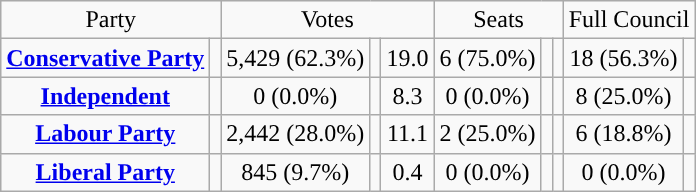<table class=wikitable style="text-align:center;">
<tr>
<td colspan=2>Party</td>
<td colspan=3>Votes</td>
<td colspan=3>Seats</td>
<td colspan=3>Full Council</td>
</tr>
<tr>
<td><strong><a href='#'>Conservative Party</a></strong></td>
<td style="background:"></td>
<td>5,429 (62.3%)</td>
<td></td>
<td> 19.0</td>
<td>6 (75.0%)</td>
<td></td>
<td></td>
<td>18 (56.3%)</td>
<td></td>
</tr>
<tr>
<td><strong><a href='#'>Independent</a></strong></td>
<td style="background:"></td>
<td>0 (0.0%)</td>
<td></td>
<td> 8.3</td>
<td>0 (0.0%)</td>
<td></td>
<td></td>
<td>8 (25.0%)</td>
<td></td>
</tr>
<tr>
<td><strong><a href='#'>Labour Party</a></strong></td>
<td style="background:"></td>
<td>2,442 (28.0%)</td>
<td></td>
<td> 11.1</td>
<td>2 (25.0%)</td>
<td></td>
<td></td>
<td>6 (18.8%)</td>
<td></td>
</tr>
<tr>
<td><strong><a href='#'>Liberal Party</a></strong></td>
<td style="background:"></td>
<td>845 (9.7%)</td>
<td></td>
<td> 0.4</td>
<td>0 (0.0%)</td>
<td></td>
<td></td>
<td>0 (0.0%)</td>
<td></td>
</tr>
</table>
